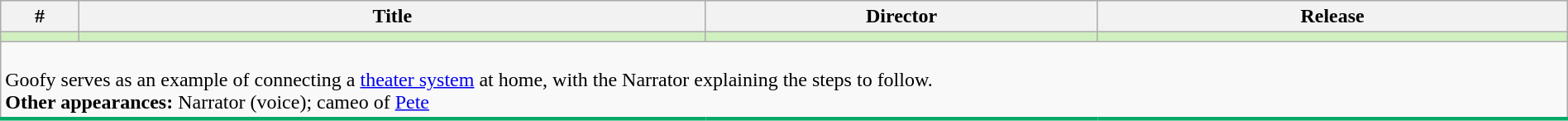<table class="wikitable sortable" width="100%">
<tr>
<th width="5%">#</th>
<th width="40%">Title</th>
<th width="25%" class="unsortable">Director</th>
<th width="30%">Release</th>
</tr>
<tr>
<td style="background-color: #D0F0C0"></td>
<td style="background-color: #D0F0C0"></td>
<td style="background-color: #D0F0C0"></td>
<td style="background-color: #D0F0C0"></td>
</tr>
<tr class="expand-child" style="border-bottom: 3px solid #00AB66;">
<td colspan="4"><br>Goofy serves as an example of connecting a <a href='#'>theater system</a> at home, with the Narrator explaining the steps to follow.<br><strong>Other appearances:</strong> Narrator (voice); cameo of <a href='#'>Pete</a></td>
</tr>
</table>
